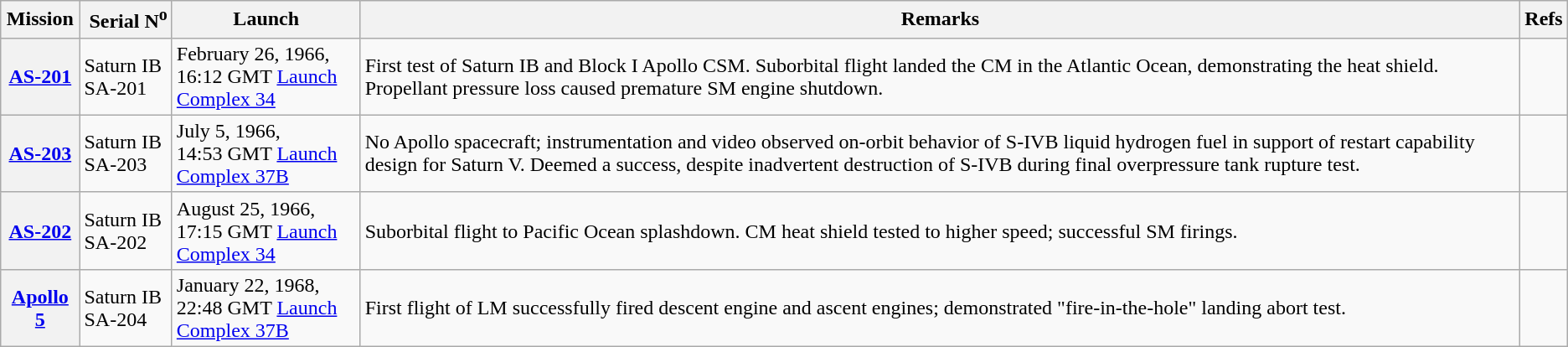<table class="wikitable sortable">
<tr>
<th scope="col">Mission</th>
<th scope="col"> Serial N<sup>o</sup></th>
<th scope="col">Launch</th>
<th scope="col" class="unsortable">Remarks</th>
<th scope="col" class="unsortable">Refs</th>
</tr>
<tr>
<th scope="row"><a href='#'>AS-201</a></th>
<td>Saturn IB<br>SA-201</td>
<td data-sort-value="19660226">February 26, 1966,<br>16:12 GMT
<a href='#'>Launch Complex 34</a></td>
<td>First test of Saturn IB and Block I Apollo CSM. Suborbital flight landed the CM in the Atlantic Ocean, demonstrating the heat shield. Propellant pressure loss caused premature SM engine shutdown.</td>
<td style="text-align: center;"></td>
</tr>
<tr>
<th scope="row"><a href='#'>AS-203</a></th>
<td>Saturn IB<br>SA-203</td>
<td data-sort-value="19660705">July 5, 1966,<br>14:53 GMT
<a href='#'>Launch Complex 37B</a></td>
<td>No Apollo spacecraft; instrumentation and video observed on-orbit behavior of S-IVB liquid hydrogen fuel in support of restart capability design for Saturn V. Deemed a success, despite inadvertent destruction of S-IVB during final overpressure tank rupture test.</td>
<td style="text-align: center;"></td>
</tr>
<tr>
<th scope="row"><a href='#'>AS-202</a></th>
<td>Saturn IB<br>SA-202</td>
<td data-sort-value="19660825">August 25, 1966,<br>17:15 GMT
<a href='#'>Launch Complex 34</a></td>
<td>Suborbital flight to Pacific Ocean splashdown. CM heat shield tested to higher speed; successful SM firings.</td>
<td style="text-align: center;"></td>
</tr>
<tr>
<th scope="row"><a href='#'>Apollo 5</a></th>
<td>Saturn IB<br>SA-204</td>
<td data-sort-value="19680122">January 22, 1968,<br>22:48 GMT
<a href='#'>Launch Complex 37B</a></td>
<td>First flight of LM successfully fired descent engine and ascent engines; demonstrated "fire-in-the-hole" landing abort test.</td>
<td style="text-align: center;"></td>
</tr>
</table>
